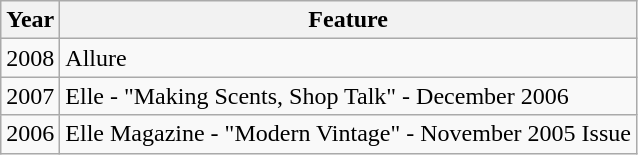<table class="wikitable sortable">
<tr>
<th>Year</th>
<th>Feature</th>
</tr>
<tr>
<td>2008</td>
<td>Allure</td>
</tr>
<tr>
<td>2007</td>
<td>Elle - "Making Scents, Shop Talk" - December 2006</td>
</tr>
<tr>
<td>2006</td>
<td>Elle Magazine - "Modern Vintage" - November 2005 Issue</td>
</tr>
</table>
